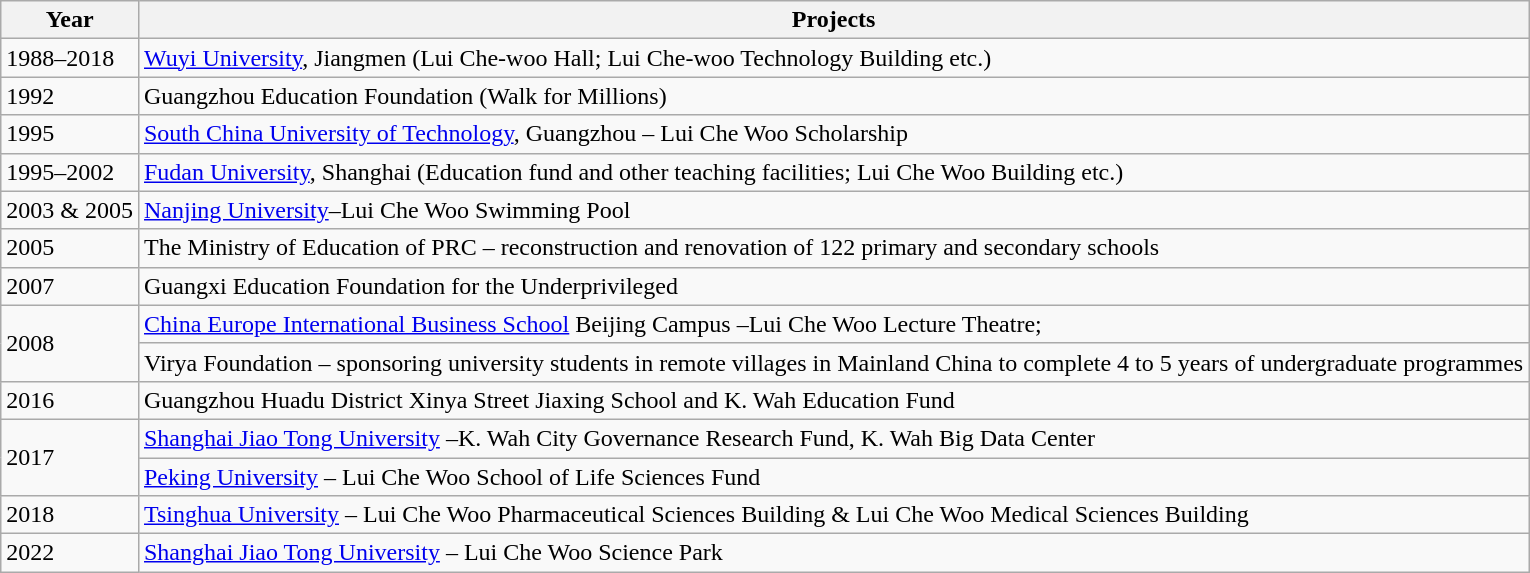<table class="wikitable">
<tr>
<th>Year</th>
<th>Projects</th>
</tr>
<tr>
<td>1988–2018</td>
<td><a href='#'>Wuyi University</a>, Jiangmen (Lui Che-woo Hall; Lui Che-woo Technology Building etc.)</td>
</tr>
<tr>
<td>1992</td>
<td>Guangzhou Education Foundation (Walk for Millions)</td>
</tr>
<tr>
<td>1995</td>
<td><a href='#'>South China University of Technology</a>, Guangzhou – Lui Che Woo Scholarship</td>
</tr>
<tr>
<td>1995–2002</td>
<td><a href='#'>Fudan University</a>, Shanghai (Education fund and other teaching facilities; Lui Che Woo Building etc.)</td>
</tr>
<tr>
<td>2003 & 2005</td>
<td><a href='#'>Nanjing University</a>–Lui Che Woo Swimming Pool</td>
</tr>
<tr>
<td>2005</td>
<td>The Ministry of Education of PRC – reconstruction and renovation of 122 primary and secondary schools</td>
</tr>
<tr>
<td>2007</td>
<td>Guangxi Education Foundation for the Underprivileged</td>
</tr>
<tr>
<td rowspan="2">2008</td>
<td><a href='#'>China Europe International Business School</a> Beijing Campus –Lui Che Woo Lecture Theatre;</td>
</tr>
<tr>
<td>Virya Foundation – sponsoring university students in remote villages in Mainland China to complete 4 to 5 years of undergraduate programmes</td>
</tr>
<tr>
<td>2016</td>
<td>Guangzhou Huadu District Xinya Street Jiaxing School and K. Wah Education Fund</td>
</tr>
<tr>
<td rowspan="2">2017</td>
<td><a href='#'>Shanghai Jiao Tong University</a> –K. Wah City Governance Research Fund, K. Wah Big Data Center</td>
</tr>
<tr>
<td><a href='#'>Peking University</a> – Lui Che Woo School of Life Sciences Fund</td>
</tr>
<tr>
<td>2018</td>
<td><a href='#'>Tsinghua University</a> – Lui Che Woo Pharmaceutical Sciences Building & Lui Che Woo Medical Sciences Building</td>
</tr>
<tr>
<td>2022</td>
<td><a href='#'>Shanghai Jiao Tong University</a> – Lui Che Woo Science Park</td>
</tr>
</table>
